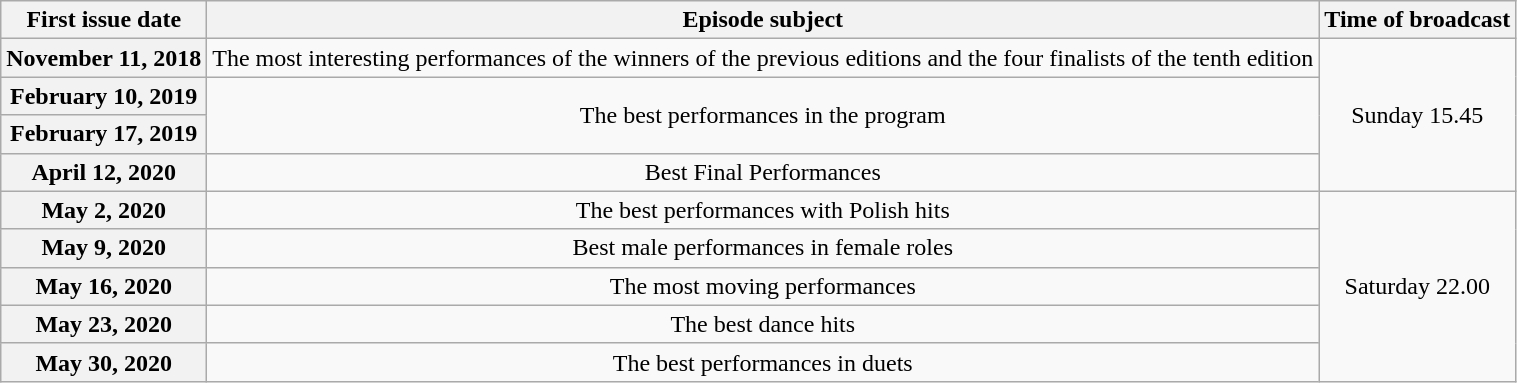<table class="wikitable" style="text-align:center;">
<tr>
<th>First issue date</th>
<th>Episode subject</th>
<th>Time of broadcast</th>
</tr>
<tr>
<th>November 11, 2018</th>
<td>The most interesting performances of the winners of the previous editions and the four finalists of the tenth edition</td>
<td rowspan="4">Sunday 15.45</td>
</tr>
<tr>
<th>February 10, 2019</th>
<td rowspan=2>The best performances in the program</td>
</tr>
<tr>
<th>February 17, 2019</th>
</tr>
<tr>
<th>April 12, 2020</th>
<td>Best Final Performances</td>
</tr>
<tr>
<th>May 2, 2020</th>
<td>The best performances with Polish hits</td>
<td rowspan="5">Saturday 22.00</td>
</tr>
<tr>
<th>May 9, 2020</th>
<td>Best male performances in female roles</td>
</tr>
<tr>
<th>May 16, 2020</th>
<td>The most moving performances</td>
</tr>
<tr>
<th>May 23, 2020</th>
<td>The best dance hits</td>
</tr>
<tr>
<th>May 30, 2020</th>
<td>The best performances in duets</td>
</tr>
</table>
